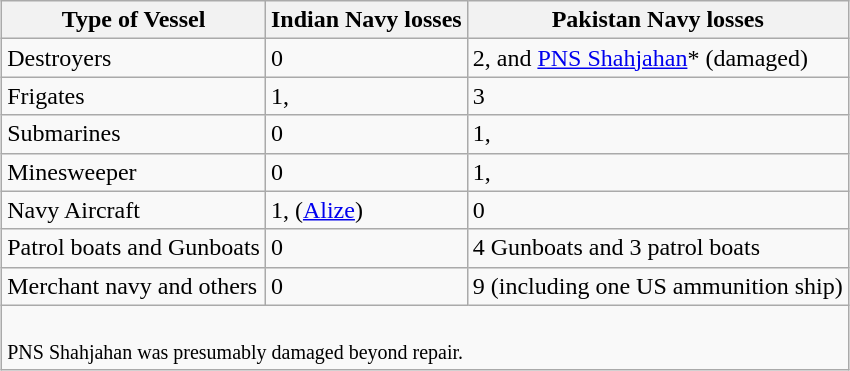<table class="wikitable" style="margin:0.5em auto">
<tr>
<th>Type of Vessel</th>
<th>Indian Navy losses</th>
<th>Pakistan Navy losses</th>
</tr>
<tr>
<td>Destroyers</td>
<td>0</td>
<td>2,  and <a href='#'>PNS Shahjahan</a>* (damaged)</td>
</tr>
<tr>
<td>Frigates</td>
<td>1, </td>
<td>3</td>
</tr>
<tr>
<td>Submarines</td>
<td>0</td>
<td>1, </td>
</tr>
<tr>
<td>Minesweeper</td>
<td>0</td>
<td>1, </td>
</tr>
<tr>
<td>Navy Aircraft</td>
<td>1, (<a href='#'>Alize</a>)</td>
<td>0</td>
</tr>
<tr>
<td>Patrol boats and Gunboats</td>
<td>0</td>
<td>4 Gunboats and 3 patrol boats</td>
</tr>
<tr>
<td>Merchant navy and others</td>
<td>0</td>
<td>9 (including one US ammunition ship)</td>
</tr>
<tr>
<td colspan=3><br><small>PNS Shahjahan was presumably damaged beyond repair.</small></td>
</tr>
</table>
